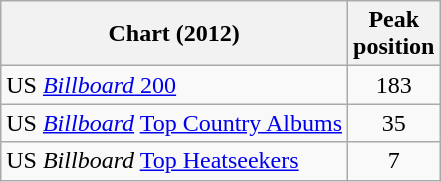<table class="wikitable sortable">
<tr>
<th>Chart (2012)</th>
<th>Peak<br>position</th>
</tr>
<tr>
<td>US <a href='#'><em>Billboard</em> 200</a></td>
<td align="center">183</td>
</tr>
<tr>
<td>US <em><a href='#'>Billboard</a></em> <a href='#'>Top Country Albums</a></td>
<td align="center">35</td>
</tr>
<tr>
<td>US <em>Billboard</em> <a href='#'>Top Heatseekers</a></td>
<td align="center">7</td>
</tr>
</table>
